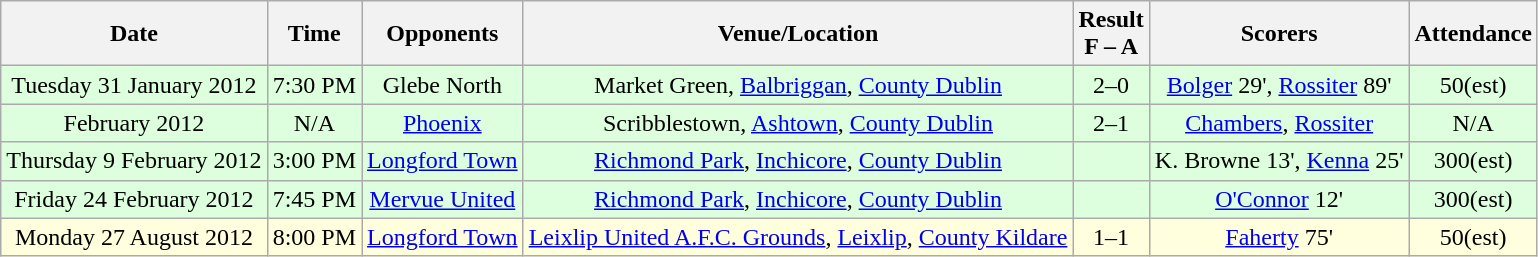<table class="wikitable" style="text-align:center">
<tr>
<th>Date</th>
<th>Time</th>
<th>Opponents</th>
<th>Venue/Location</th>
<th>Result<br>F – A</th>
<th>Scorers</th>
<th>Attendance</th>
</tr>
<tr bgcolor="#ddffdd">
<td>Tuesday 31 January 2012</td>
<td>7:30 PM</td>
<td>Glebe North</td>
<td>Market Green, <a href='#'>Balbriggan</a>, <a href='#'>County Dublin</a></td>
<td>2–0</td>
<td><a href='#'>Bolger</a> 29', <a href='#'>Rossiter</a> 89'</td>
<td>50(est)</td>
</tr>
<tr bgcolor="#ddffdd">
<td>February 2012</td>
<td>N/A</td>
<td><a href='#'>Phoenix</a></td>
<td>Scribblestown, <a href='#'>Ashtown</a>, <a href='#'>County Dublin</a></td>
<td>2–1</td>
<td><a href='#'>Chambers</a>, <a href='#'>Rossiter</a></td>
<td>N/A</td>
</tr>
<tr bgcolor="#ddffdd">
<td>Thursday 9 February 2012</td>
<td>3:00 PM</td>
<td><a href='#'>Longford Town</a></td>
<td><a href='#'>Richmond Park</a>, <a href='#'>Inchicore</a>, <a href='#'>County Dublin</a></td>
<td></td>
<td>K. Browne 13', <a href='#'>Kenna</a> 25'</td>
<td>300(est)</td>
</tr>
<tr bgcolor="#ddffdd">
<td>Friday 24 February 2012</td>
<td>7:45 PM</td>
<td><a href='#'>Mervue United</a></td>
<td><a href='#'>Richmond Park</a>, <a href='#'>Inchicore</a>, <a href='#'>County Dublin</a></td>
<td></td>
<td><a href='#'>O'Connor</a> 12'</td>
<td>300(est)</td>
</tr>
<tr bgcolor="#ffffdd">
<td>Monday 27 August 2012</td>
<td>8:00 PM</td>
<td><a href='#'>Longford Town</a></td>
<td><a href='#'>Leixlip United A.F.C. Grounds</a>, <a href='#'>Leixlip</a>, <a href='#'>County Kildare</a></td>
<td>1–1</td>
<td><a href='#'>Faherty</a> 75'</td>
<td>50(est)</td>
</tr>
</table>
